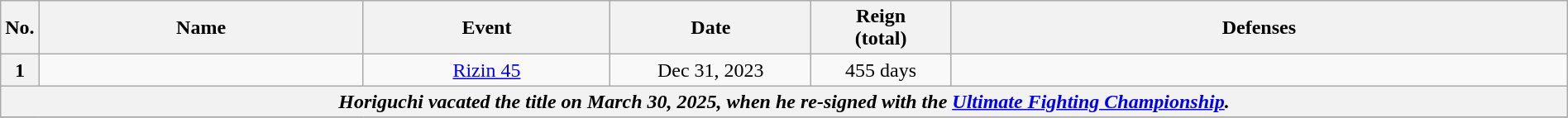<table class="wikitable" style="width:100%; font-size:100%;">
<tr>
<th style= width:1%;">No.</th>
<th style= width:21%;">Name</th>
<th style= width:16%;">Event</th>
<th style=width:13%;">Date</th>
<th style=width:9%;">Reign<br>(total)</th>
<th style= width:49%;">Defenses</th>
</tr>
<tr>
<th>1</th>
<td align=left> <br></td>
<td align=center><a href='#'>Rizin 45</a><br></td>
<td align=center>Dec 31, 2023</td>
<td align=center>455 days</td>
<td align=left><br></td>
</tr>
<tr>
<th style="text-align:center;" colspan="6"><em>Horiguchi vacated the title on March 30, 2025, when he re-signed with the <a href='#'>Ultimate Fighting Championship</a>.</em></th>
</tr>
<tr>
</tr>
</table>
